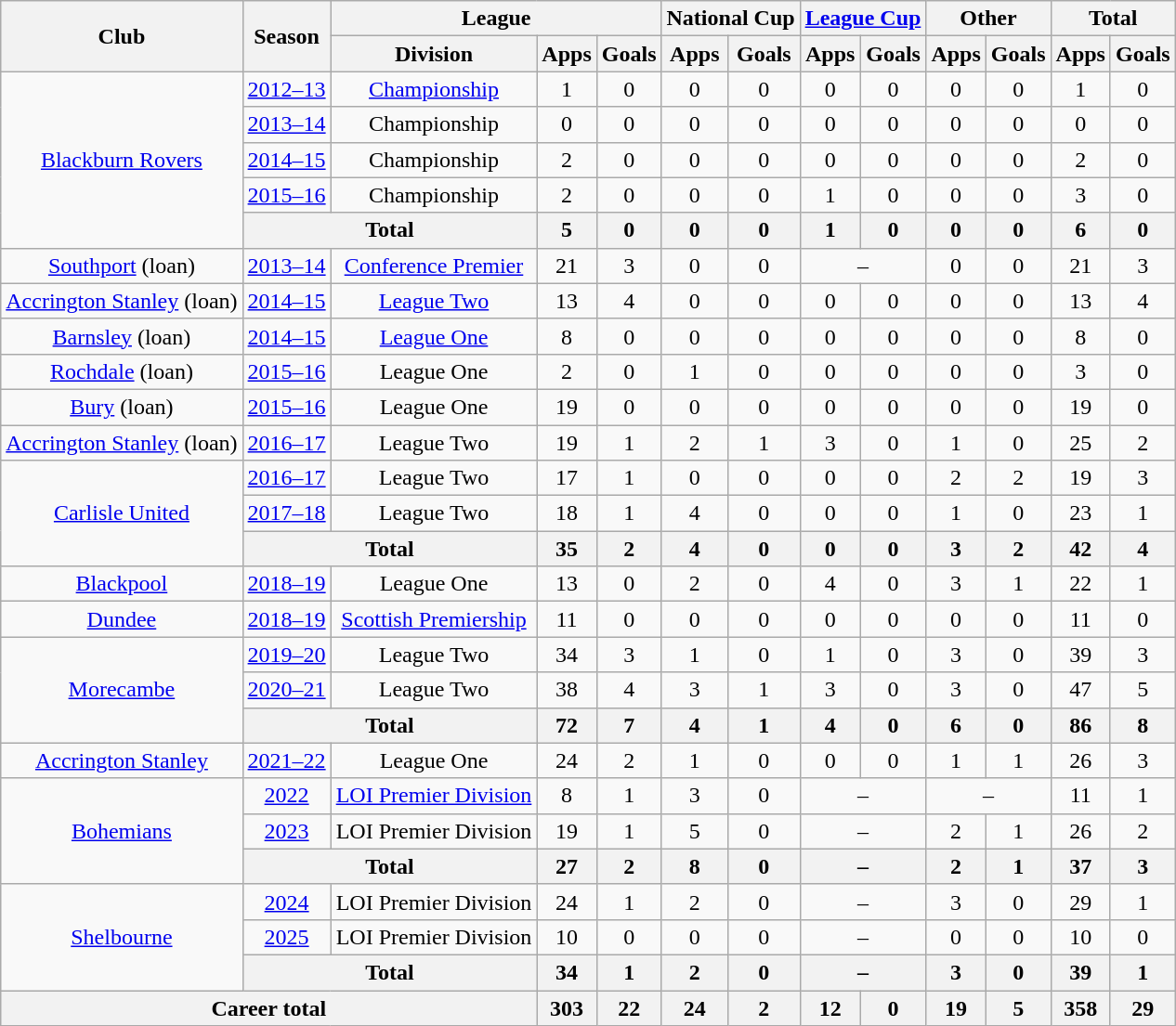<table class="wikitable" style="text-align:center">
<tr>
<th rowspan="2">Club</th>
<th rowspan="2">Season</th>
<th colspan="3">League</th>
<th colspan="2">National Cup</th>
<th colspan="2"><a href='#'>League Cup</a></th>
<th colspan="2">Other</th>
<th colspan="2">Total</th>
</tr>
<tr>
<th>Division</th>
<th>Apps</th>
<th>Goals</th>
<th>Apps</th>
<th>Goals</th>
<th>Apps</th>
<th>Goals</th>
<th>Apps</th>
<th>Goals</th>
<th>Apps</th>
<th>Goals</th>
</tr>
<tr>
<td rowspan="5"><a href='#'>Blackburn Rovers</a></td>
<td><a href='#'>2012–13</a></td>
<td><a href='#'>Championship</a></td>
<td>1</td>
<td>0</td>
<td>0</td>
<td>0</td>
<td>0</td>
<td>0</td>
<td>0</td>
<td>0</td>
<td>1</td>
<td>0</td>
</tr>
<tr>
<td><a href='#'>2013–14</a></td>
<td>Championship</td>
<td>0</td>
<td>0</td>
<td>0</td>
<td>0</td>
<td>0</td>
<td>0</td>
<td>0</td>
<td>0</td>
<td>0</td>
<td>0</td>
</tr>
<tr>
<td><a href='#'>2014–15</a></td>
<td>Championship</td>
<td>2</td>
<td>0</td>
<td>0</td>
<td>0</td>
<td>0</td>
<td>0</td>
<td>0</td>
<td>0</td>
<td>2</td>
<td>0</td>
</tr>
<tr>
<td><a href='#'>2015–16</a></td>
<td>Championship</td>
<td>2</td>
<td>0</td>
<td>0</td>
<td>0</td>
<td>1</td>
<td>0</td>
<td>0</td>
<td>0</td>
<td>3</td>
<td>0</td>
</tr>
<tr>
<th colspan="2">Total</th>
<th>5</th>
<th>0</th>
<th>0</th>
<th>0</th>
<th>1</th>
<th>0</th>
<th>0</th>
<th>0</th>
<th>6</th>
<th>0</th>
</tr>
<tr>
<td><a href='#'>Southport</a> (loan)</td>
<td><a href='#'>2013–14</a></td>
<td><a href='#'>Conference Premier</a></td>
<td>21</td>
<td>3</td>
<td>0</td>
<td>0</td>
<td colspan="2">–</td>
<td>0</td>
<td>0</td>
<td>21</td>
<td>3</td>
</tr>
<tr>
<td><a href='#'>Accrington Stanley</a> (loan)</td>
<td><a href='#'>2014–15</a></td>
<td><a href='#'>League Two</a></td>
<td>13</td>
<td>4</td>
<td>0</td>
<td>0</td>
<td>0</td>
<td>0</td>
<td>0</td>
<td>0</td>
<td>13</td>
<td>4</td>
</tr>
<tr>
<td><a href='#'>Barnsley</a> (loan)</td>
<td><a href='#'>2014–15</a></td>
<td><a href='#'>League One</a></td>
<td>8</td>
<td>0</td>
<td>0</td>
<td>0</td>
<td>0</td>
<td>0</td>
<td>0</td>
<td>0</td>
<td>8</td>
<td>0</td>
</tr>
<tr>
<td><a href='#'>Rochdale</a> (loan)</td>
<td><a href='#'>2015–16</a></td>
<td>League One</td>
<td>2</td>
<td>0</td>
<td>1</td>
<td>0</td>
<td>0</td>
<td>0</td>
<td>0</td>
<td>0</td>
<td>3</td>
<td>0</td>
</tr>
<tr>
<td><a href='#'>Bury</a> (loan)</td>
<td><a href='#'>2015–16</a></td>
<td>League One</td>
<td>19</td>
<td>0</td>
<td>0</td>
<td>0</td>
<td>0</td>
<td>0</td>
<td>0</td>
<td>0</td>
<td>19</td>
<td>0</td>
</tr>
<tr>
<td><a href='#'>Accrington Stanley</a> (loan)</td>
<td><a href='#'>2016–17</a></td>
<td>League Two</td>
<td>19</td>
<td>1</td>
<td>2</td>
<td>1</td>
<td>3</td>
<td>0</td>
<td>1</td>
<td>0</td>
<td>25</td>
<td>2</td>
</tr>
<tr>
<td rowspan="3"><a href='#'>Carlisle United</a></td>
<td><a href='#'>2016–17</a></td>
<td>League Two</td>
<td>17</td>
<td>1</td>
<td>0</td>
<td>0</td>
<td>0</td>
<td>0</td>
<td>2</td>
<td>2</td>
<td>19</td>
<td>3</td>
</tr>
<tr>
<td><a href='#'>2017–18</a></td>
<td>League Two</td>
<td>18</td>
<td>1</td>
<td>4</td>
<td>0</td>
<td>0</td>
<td>0</td>
<td>1</td>
<td>0</td>
<td>23</td>
<td>1</td>
</tr>
<tr>
<th colspan="2">Total</th>
<th>35</th>
<th>2</th>
<th>4</th>
<th>0</th>
<th>0</th>
<th>0</th>
<th>3</th>
<th>2</th>
<th>42</th>
<th>4</th>
</tr>
<tr>
<td><a href='#'>Blackpool</a></td>
<td><a href='#'>2018–19</a></td>
<td>League One</td>
<td>13</td>
<td>0</td>
<td>2</td>
<td>0</td>
<td>4</td>
<td>0</td>
<td>3</td>
<td>1</td>
<td>22</td>
<td>1</td>
</tr>
<tr>
<td><a href='#'>Dundee</a></td>
<td><a href='#'>2018–19</a></td>
<td><a href='#'>Scottish Premiership</a></td>
<td>11</td>
<td>0</td>
<td>0</td>
<td>0</td>
<td>0</td>
<td>0</td>
<td>0</td>
<td>0</td>
<td>11</td>
<td>0</td>
</tr>
<tr>
<td rowspan="3"><a href='#'>Morecambe</a></td>
<td><a href='#'>2019–20</a></td>
<td>League Two</td>
<td>34</td>
<td>3</td>
<td>1</td>
<td>0</td>
<td>1</td>
<td>0</td>
<td>3</td>
<td>0</td>
<td>39</td>
<td>3</td>
</tr>
<tr>
<td><a href='#'>2020–21</a></td>
<td>League Two</td>
<td>38</td>
<td>4</td>
<td>3</td>
<td>1</td>
<td>3</td>
<td>0</td>
<td>3</td>
<td>0</td>
<td>47</td>
<td>5</td>
</tr>
<tr>
<th colspan="2">Total</th>
<th>72</th>
<th>7</th>
<th>4</th>
<th>1</th>
<th>4</th>
<th>0</th>
<th>6</th>
<th>0</th>
<th>86</th>
<th>8</th>
</tr>
<tr>
<td><a href='#'>Accrington Stanley</a></td>
<td><a href='#'>2021–22</a></td>
<td>League One</td>
<td>24</td>
<td>2</td>
<td>1</td>
<td>0</td>
<td>0</td>
<td>0</td>
<td>1</td>
<td>1</td>
<td>26</td>
<td>3</td>
</tr>
<tr>
<td rowspan="3"><a href='#'>Bohemians</a></td>
<td><a href='#'>2022</a></td>
<td><a href='#'>LOI Premier Division</a></td>
<td>8</td>
<td>1</td>
<td>3</td>
<td>0</td>
<td colspan="2">–</td>
<td colspan="2">–</td>
<td>11</td>
<td>1</td>
</tr>
<tr>
<td><a href='#'>2023</a></td>
<td>LOI Premier Division</td>
<td>19</td>
<td>1</td>
<td>5</td>
<td>0</td>
<td colspan="2">–</td>
<td>2</td>
<td>1</td>
<td>26</td>
<td>2</td>
</tr>
<tr>
<th colspan="2">Total</th>
<th>27</th>
<th>2</th>
<th>8</th>
<th>0</th>
<th colspan="2">–</th>
<th>2</th>
<th>1</th>
<th>37</th>
<th>3</th>
</tr>
<tr>
<td rowspan="3"><a href='#'>Shelbourne</a></td>
<td><a href='#'>2024</a></td>
<td>LOI Premier Division</td>
<td>24</td>
<td>1</td>
<td>2</td>
<td>0</td>
<td colspan="2">–</td>
<td>3</td>
<td>0</td>
<td>29</td>
<td>1</td>
</tr>
<tr>
<td><a href='#'>2025</a></td>
<td>LOI Premier Division</td>
<td>10</td>
<td>0</td>
<td>0</td>
<td>0</td>
<td colspan="2">–</td>
<td>0</td>
<td>0</td>
<td>10</td>
<td>0</td>
</tr>
<tr>
<th colspan="2">Total</th>
<th>34</th>
<th>1</th>
<th>2</th>
<th>0</th>
<th colspan="2">–</th>
<th>3</th>
<th>0</th>
<th>39</th>
<th>1</th>
</tr>
<tr>
<th colspan="3">Career total</th>
<th>303</th>
<th>22</th>
<th>24</th>
<th>2</th>
<th>12</th>
<th>0</th>
<th>19</th>
<th>5</th>
<th>358</th>
<th>29</th>
</tr>
</table>
